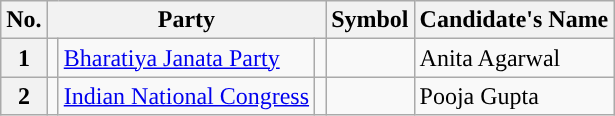<table class="wikitable sortable">
<tr>
<th>No.</th>
<th colspan="3">Party</th>
<th>Symbol</th>
<th>Candidate's Name</th>
</tr>
<tr>
<th>1</th>
<td style="background:"></td>
<td><a href='#'>Bharatiya Janata Party</a></td>
<td></td>
<td></td>
<td>Anita Agarwal</td>
</tr>
<tr>
<th>2</th>
<td style="background:"></td>
<td><a href='#'>Indian National Congress</a></td>
<td></td>
<td></td>
<td>Pooja Gupta</td>
</tr>
</table>
